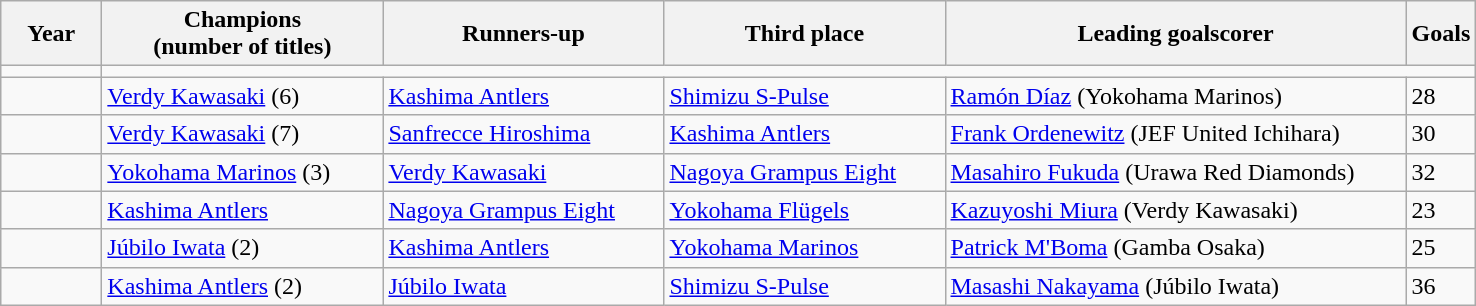<table class="wikitable">
<tr>
<th width=60px>Year</th>
<th width=180px>Champions<br>(number of titles)</th>
<th width=180px>Runners-up</th>
<th width=180px>Third place</th>
<th width=300px>Leading goalscorer</th>
<th width=20px>Goals</th>
</tr>
<tr>
<td></td>
<td colspan=5></td>
</tr>
<tr>
<td></td>
<td><a href='#'>Verdy Kawasaki</a> (6)</td>
<td><a href='#'>Kashima Antlers</a></td>
<td><a href='#'>Shimizu S-Pulse</a></td>
<td> <a href='#'>Ramón Díaz</a> (Yokohama Marinos)</td>
<td>28</td>
</tr>
<tr>
<td></td>
<td><a href='#'>Verdy Kawasaki</a> (7)</td>
<td><a href='#'>Sanfrecce Hiroshima</a></td>
<td><a href='#'>Kashima Antlers</a></td>
<td> <a href='#'>Frank Ordenewitz</a> (JEF United Ichihara)</td>
<td>30</td>
</tr>
<tr>
<td></td>
<td><a href='#'>Yokohama Marinos</a> (3)</td>
<td><a href='#'>Verdy Kawasaki</a></td>
<td><a href='#'>Nagoya Grampus Eight</a></td>
<td> <a href='#'>Masahiro Fukuda</a> (Urawa Red Diamonds)</td>
<td>32</td>
</tr>
<tr>
<td></td>
<td><a href='#'>Kashima Antlers</a></td>
<td><a href='#'>Nagoya Grampus Eight</a></td>
<td><a href='#'>Yokohama Flügels</a></td>
<td> <a href='#'>Kazuyoshi Miura</a> (Verdy Kawasaki)</td>
<td>23</td>
</tr>
<tr>
<td></td>
<td><a href='#'>Júbilo Iwata</a> (2)</td>
<td><a href='#'>Kashima Antlers</a></td>
<td><a href='#'>Yokohama Marinos</a></td>
<td> <a href='#'>Patrick M'Boma</a> (Gamba Osaka)</td>
<td>25</td>
</tr>
<tr>
<td></td>
<td><a href='#'>Kashima Antlers</a> (2)</td>
<td><a href='#'>Júbilo Iwata</a></td>
<td><a href='#'>Shimizu S-Pulse</a></td>
<td> <a href='#'>Masashi Nakayama</a> (Júbilo Iwata)</td>
<td>36</td>
</tr>
</table>
